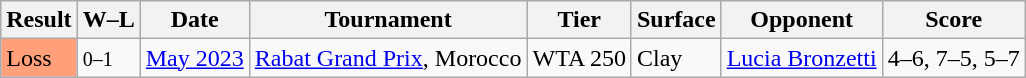<table class="sortable wikitable">
<tr>
<th>Result</th>
<th class="unsortable">W–L</th>
<th>Date</th>
<th>Tournament</th>
<th>Tier</th>
<th>Surface</th>
<th>Opponent</th>
<th class="unsortable">Score</th>
</tr>
<tr>
<td bgcolor="FFA07A">Loss</td>
<td><small>0–1</small></td>
<td><a href='#'>May 2023</a></td>
<td><a href='#'>Rabat Grand Prix</a>, Morocco</td>
<td>WTA 250</td>
<td>Clay</td>
<td> <a href='#'>Lucia Bronzetti</a></td>
<td>4–6, 7–5, 5–7</td>
</tr>
</table>
